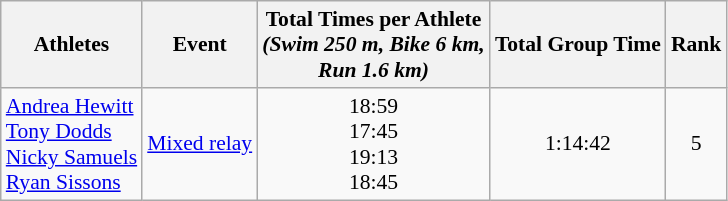<table class="wikitable" border="1" style="font-size:90%">
<tr>
<th>Athletes</th>
<th>Event</th>
<th>Total Times per Athlete <br> <em>(Swim 250 m, Bike 6 km, <br> Run 1.6 km)</em></th>
<th>Total Group Time</th>
<th>Rank</th>
</tr>
<tr>
<td><a href='#'>Andrea Hewitt</a><br><a href='#'>Tony Dodds</a><br><a href='#'>Nicky Samuels</a><br><a href='#'>Ryan Sissons</a></td>
<td align="center"><a href='#'>Mixed relay</a></td>
<td align="center">18:59<br>17:45<br>19:13<br>18:45</td>
<td align="center">1:14:42</td>
<td align="center">5</td>
</tr>
</table>
